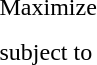<table cellspacing="10">
<tr>
<td>Maximize</td>
<td colspan="2"></td>
</tr>
<tr>
<td>subject to</td>
<td></td>
<td></td>
<td></td>
</tr>
<tr>
<td></td>
<td></td>
<td></td>
<td></td>
</tr>
<tr>
<td></td>
<td></td>
<td></td>
<td></td>
</tr>
</table>
